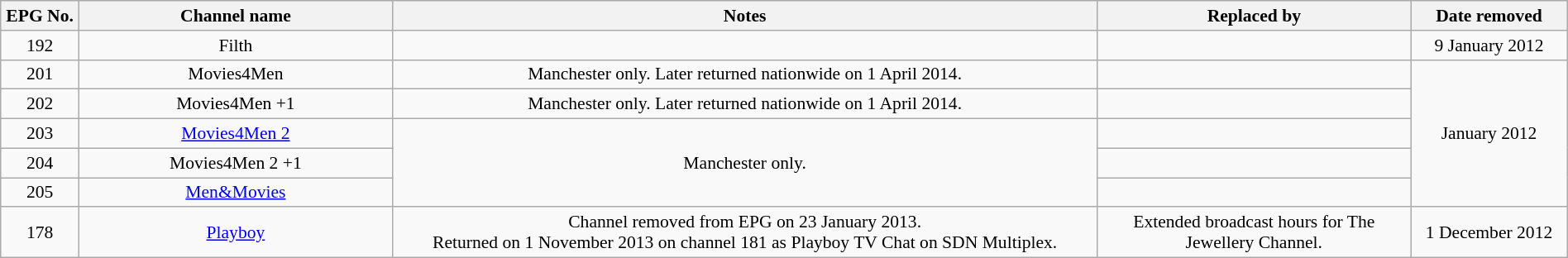<table class="wikitable sortable" style="font-size:90%; text-align:center; width:100%;">
<tr>
<th style="width:5%;">EPG No.</th>
<th style="width:20%;">Channel name</th>
<th style="width:45%;">Notes</th>
<th style="width:20%;">Replaced by</th>
<th style="width:10%;">Date removed</th>
</tr>
<tr>
<td>192</td>
<td>Filth</td>
<td></td>
<td></td>
<td>9 January 2012</td>
</tr>
<tr>
<td>201</td>
<td>Movies4Men</td>
<td>Manchester only. Later returned nationwide on 1 April 2014.</td>
<td></td>
<td rowspan="5">January 2012</td>
</tr>
<tr>
<td>202</td>
<td>Movies4Men +1</td>
<td>Manchester only. Later returned nationwide on 1 April 2014.</td>
<td></td>
</tr>
<tr>
<td>203</td>
<td><a href='#'>Movies4Men 2</a></td>
<td rowspan="3">Manchester only.</td>
<td></td>
</tr>
<tr>
<td>204</td>
<td>Movies4Men 2 +1</td>
<td></td>
</tr>
<tr>
<td>205</td>
<td><a href='#'>Men&Movies</a></td>
<td></td>
</tr>
<tr>
<td>178</td>
<td><a href='#'>Playboy</a></td>
<td>Channel removed from EPG on 23 January 2013.<br>Returned on 1 November 2013 on channel 181 as Playboy TV Chat on SDN Multiplex.</td>
<td>Extended broadcast hours for The Jewellery Channel.</td>
<td>1 December 2012</td>
</tr>
</table>
